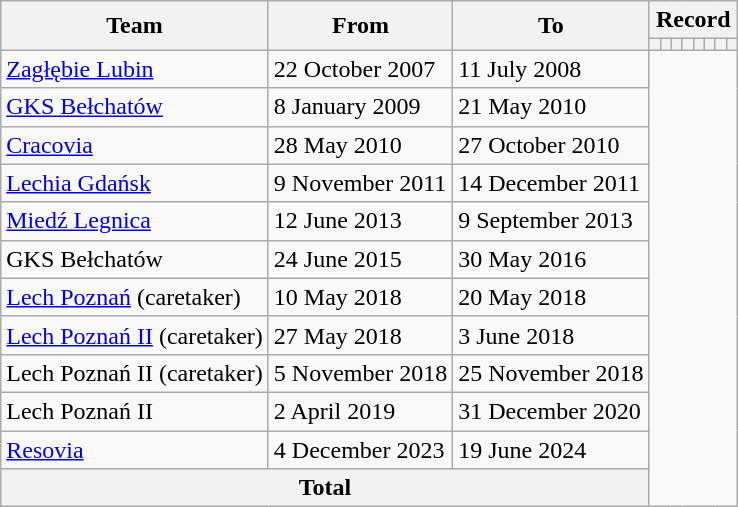<table class="wikitable" style="text-align: center;">
<tr>
<th rowspan="2">Team</th>
<th rowspan="2">From</th>
<th rowspan="2">To</th>
<th colspan="8">Record</th>
</tr>
<tr>
<th></th>
<th></th>
<th></th>
<th></th>
<th></th>
<th></th>
<th></th>
<th></th>
</tr>
<tr>
<td align=left><a href='#'>Zagłębie Lubin</a></td>
<td align=left>22 October 2007</td>
<td align=left>11 July 2008<br></td>
</tr>
<tr>
<td align=left><a href='#'>GKS Bełchatów</a></td>
<td align=left>8 January 2009</td>
<td align=left>21 May 2010<br></td>
</tr>
<tr>
<td align=left><a href='#'>Cracovia</a></td>
<td align=left>28 May 2010</td>
<td align=left>27 October 2010<br></td>
</tr>
<tr>
<td align=left><a href='#'>Lechia Gdańsk</a></td>
<td align=left>9 November 2011</td>
<td align=left>14 December 2011<br></td>
</tr>
<tr>
<td align=left><a href='#'>Miedź Legnica</a></td>
<td align=left>12 June 2013</td>
<td align=left>9 September 2013<br></td>
</tr>
<tr>
<td align=left>GKS Bełchatów</td>
<td align=left>24 June 2015</td>
<td align=left>30 May 2016<br></td>
</tr>
<tr>
<td align=left><a href='#'>Lech Poznań</a> (caretaker)</td>
<td align=left>10 May 2018</td>
<td align=left>20 May 2018<br></td>
</tr>
<tr>
<td align=left><a href='#'>Lech Poznań II</a> (caretaker)</td>
<td align=left>27 May 2018</td>
<td align=left>3 June 2018<br></td>
</tr>
<tr>
<td align=left>Lech Poznań II (caretaker)</td>
<td align=left>5 November 2018</td>
<td align=left>25 November 2018<br></td>
</tr>
<tr>
<td align=left>Lech Poznań II</td>
<td align=left>2 April 2019</td>
<td align=left>31 December 2020<br></td>
</tr>
<tr>
<td align=left><a href='#'>Resovia</a></td>
<td align=left>4 December 2023</td>
<td align=left>19 June 2024<br></td>
</tr>
<tr>
<th colspan="3">Total<br></th>
</tr>
</table>
